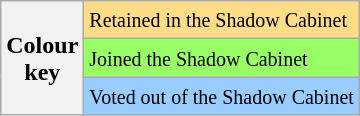<table class="wikitable">
<tr>
<th rowspan=3>Colour<br>key</th>
<td bgcolor=ffdd88><small>Retained in the Shadow Cabinet</small></td>
</tr>
<tr bgcolor=99ff66>
<td><small>Joined the Shadow Cabinet</small></td>
</tr>
<tr bgcolor=99ccff>
<td><small>Voted out of the Shadow Cabinet</small></td>
</tr>
</table>
